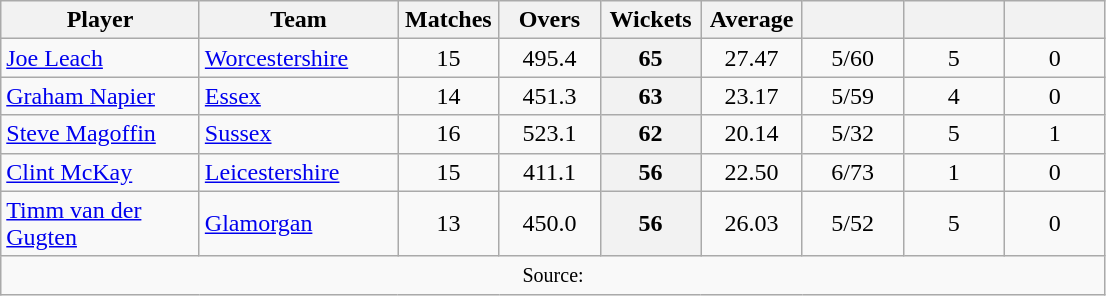<table class="wikitable" style="text-align:center;">
<tr>
<th width=125>Player</th>
<th width=125>Team</th>
<th width=60>Matches</th>
<th width=60>Overs</th>
<th width=60>Wickets</th>
<th width=60>Average</th>
<th width=60></th>
<th width=60></th>
<th width=60></th>
</tr>
<tr>
<td align="left"><a href='#'>Joe Leach</a></td>
<td align="left"><a href='#'>Worcestershire</a></td>
<td>15</td>
<td>495.4</td>
<th>65</th>
<td>27.47</td>
<td>5/60</td>
<td>5</td>
<td>0</td>
</tr>
<tr>
<td align="left"><a href='#'>Graham Napier</a></td>
<td align="left"><a href='#'>Essex</a></td>
<td>14</td>
<td>451.3</td>
<th>63</th>
<td>23.17</td>
<td>5/59</td>
<td>4</td>
<td>0</td>
</tr>
<tr>
<td align="left"><a href='#'>Steve Magoffin</a></td>
<td align="left"><a href='#'>Sussex</a></td>
<td>16</td>
<td>523.1</td>
<th>62</th>
<td>20.14</td>
<td>5/32</td>
<td>5</td>
<td>1</td>
</tr>
<tr>
<td align="left"><a href='#'>Clint McKay</a></td>
<td align="left"><a href='#'>Leicestershire</a></td>
<td>15</td>
<td>411.1</td>
<th>56</th>
<td>22.50</td>
<td>6/73</td>
<td>1</td>
<td>0</td>
</tr>
<tr>
<td align="left"><a href='#'>Timm van der Gugten</a></td>
<td align="left"><a href='#'>Glamorgan</a></td>
<td>13</td>
<td>450.0</td>
<th>56</th>
<td>26.03</td>
<td>5/52</td>
<td>5</td>
<td>0</td>
</tr>
<tr>
<td colspan=9><small>Source:</small></td>
</tr>
</table>
